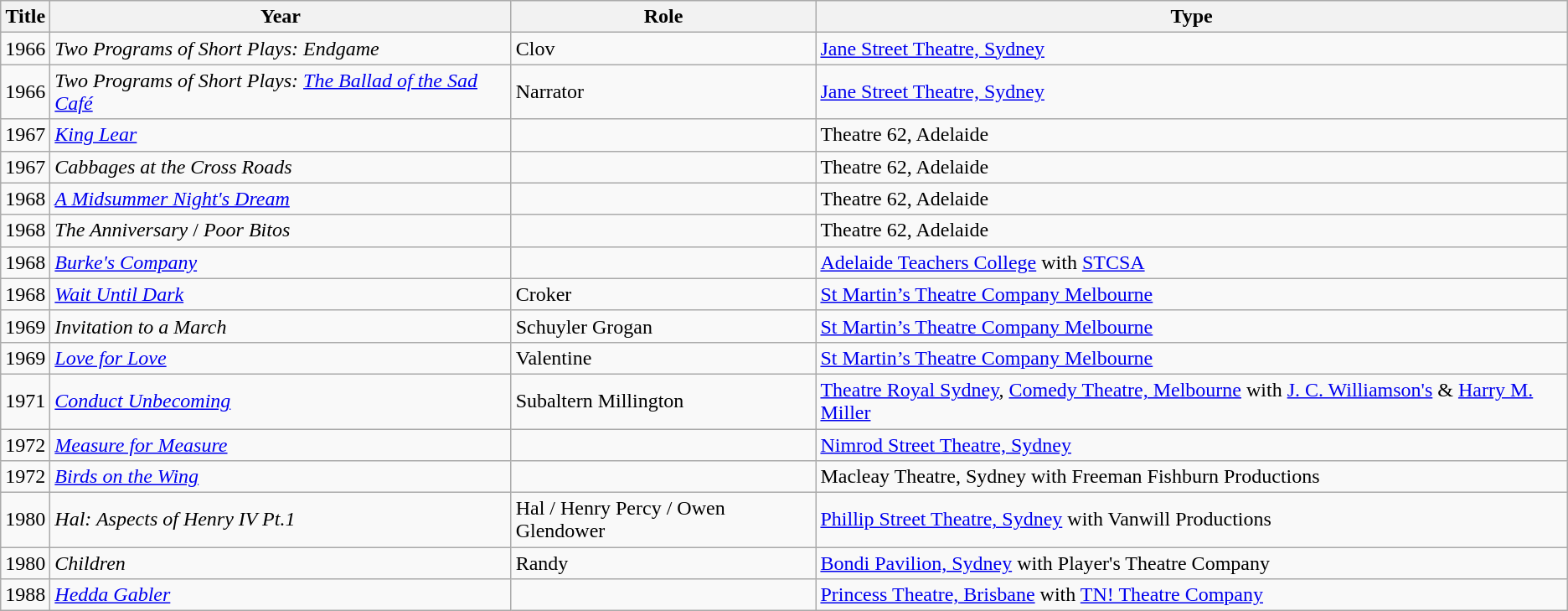<table class="wikitable">
<tr>
<th>Title</th>
<th>Year</th>
<th>Role</th>
<th>Type</th>
</tr>
<tr>
<td>1966</td>
<td><em>Two Programs of Short Plays: Endgame</em></td>
<td>Clov</td>
<td><a href='#'>Jane Street Theatre, Sydney</a></td>
</tr>
<tr>
<td>1966</td>
<td><em>Two Programs of Short Plays: <a href='#'>The Ballad of the Sad Café</a></em></td>
<td>Narrator</td>
<td><a href='#'>Jane Street Theatre, Sydney</a></td>
</tr>
<tr>
<td>1967</td>
<td><em><a href='#'>King Lear</a></em></td>
<td></td>
<td>Theatre 62, Adelaide</td>
</tr>
<tr>
<td>1967</td>
<td><em>Cabbages at the Cross Roads</em></td>
<td></td>
<td>Theatre 62, Adelaide</td>
</tr>
<tr>
<td>1968</td>
<td><em><a href='#'>A Midsummer Night's Dream</a></em></td>
<td></td>
<td>Theatre 62, Adelaide</td>
</tr>
<tr>
<td>1968</td>
<td><em>The Anniversary</em> / <em>Poor Bitos</em></td>
<td></td>
<td>Theatre 62, Adelaide</td>
</tr>
<tr>
<td>1968</td>
<td><em><a href='#'>Burke's Company</a></em></td>
<td></td>
<td><a href='#'>Adelaide Teachers College</a> with <a href='#'>STCSA</a></td>
</tr>
<tr>
<td>1968</td>
<td><em><a href='#'>Wait Until Dark</a></em></td>
<td>Croker</td>
<td><a href='#'>St Martin’s Theatre Company Melbourne</a></td>
</tr>
<tr>
<td>1969</td>
<td><em>Invitation to a March</em></td>
<td>Schuyler Grogan</td>
<td><a href='#'>St Martin’s Theatre Company Melbourne</a></td>
</tr>
<tr>
<td>1969</td>
<td><em><a href='#'>Love for Love</a></em></td>
<td>Valentine</td>
<td><a href='#'>St Martin’s Theatre Company Melbourne</a></td>
</tr>
<tr>
<td>1971</td>
<td><em><a href='#'>Conduct Unbecoming</a></em></td>
<td>Subaltern Millington</td>
<td><a href='#'>Theatre Royal Sydney</a>, <a href='#'>Comedy Theatre, Melbourne</a> with <a href='#'>J. C. Williamson's</a> & <a href='#'>Harry M. Miller</a></td>
</tr>
<tr>
<td>1972</td>
<td><em><a href='#'>Measure for Measure</a></em></td>
<td></td>
<td><a href='#'>Nimrod Street Theatre, Sydney</a></td>
</tr>
<tr>
<td>1972</td>
<td><em><a href='#'>Birds on the Wing</a></em></td>
<td></td>
<td>Macleay Theatre, Sydney with Freeman Fishburn Productions</td>
</tr>
<tr>
<td>1980</td>
<td><em>Hal: Aspects of Henry IV Pt.1</em></td>
<td>Hal / Henry Percy / Owen Glendower</td>
<td><a href='#'>Phillip Street Theatre, Sydney</a> with Vanwill Productions</td>
</tr>
<tr>
<td>1980</td>
<td><em>Children</em></td>
<td>Randy</td>
<td><a href='#'>Bondi Pavilion, Sydney</a> with Player's Theatre Company</td>
</tr>
<tr>
<td>1988</td>
<td><em><a href='#'>Hedda Gabler</a></em></td>
<td></td>
<td><a href='#'>Princess Theatre, Brisbane</a> with <a href='#'>TN! Theatre Company</a></td>
</tr>
</table>
